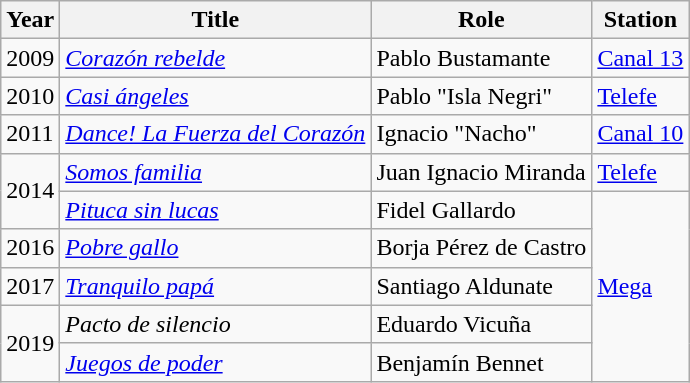<table class="wikitable">
<tr ">
<th>Year</th>
<th>Title</th>
<th>Role</th>
<th>Station</th>
</tr>
<tr>
<td>2009</td>
<td><em><a href='#'>Corazón rebelde</a></em></td>
<td>Pablo Bustamante</td>
<td><a href='#'>Canal 13</a></td>
</tr>
<tr>
<td>2010</td>
<td><em><a href='#'>Casi ángeles</a></em></td>
<td>Pablo "Isla Negri"</td>
<td><a href='#'>Telefe</a></td>
</tr>
<tr>
<td>2011</td>
<td><em><a href='#'>Dance! La Fuerza del Corazón</a></em></td>
<td>Ignacio "Nacho"</td>
<td><a href='#'>Canal 10</a></td>
</tr>
<tr>
<td rowspan=2>2014</td>
<td><em><a href='#'>Somos familia</a></em></td>
<td>Juan Ignacio Miranda</td>
<td><a href='#'>Telefe</a></td>
</tr>
<tr>
<td><em><a href='#'>Pituca sin lucas</a></em></td>
<td>Fidel Gallardo</td>
<td rowspan=5><a href='#'>Mega</a></td>
</tr>
<tr>
<td>2016</td>
<td><em><a href='#'>Pobre gallo</a></em></td>
<td>Borja Pérez de Castro</td>
</tr>
<tr>
<td>2017</td>
<td><em><a href='#'>Tranquilo papá</a></em></td>
<td>Santiago Aldunate</td>
</tr>
<tr>
<td rowspan=2>2019</td>
<td><em>Pacto de silencio</em></td>
<td>Eduardo Vicuña</td>
</tr>
<tr>
<td><em><a href='#'>Juegos de poder</a></em></td>
<td>Benjamín Bennet</td>
</tr>
</table>
